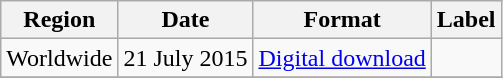<table class=wikitable>
<tr>
<th>Region</th>
<th>Date</th>
<th>Format</th>
<th>Label</th>
</tr>
<tr>
<td>Worldwide</td>
<td>21 July 2015</td>
<td><a href='#'>Digital download</a></td>
<td></td>
</tr>
<tr>
</tr>
</table>
